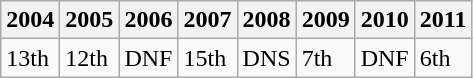<table class="wikitable">
<tr>
<th>2004</th>
<th>2005</th>
<th>2006</th>
<th>2007</th>
<th>2008</th>
<th>2009</th>
<th>2010</th>
<th>2011</th>
</tr>
<tr>
<td>13th</td>
<td>12th</td>
<td>DNF</td>
<td>15th</td>
<td>DNS</td>
<td>7th</td>
<td>DNF</td>
<td>6th</td>
</tr>
</table>
